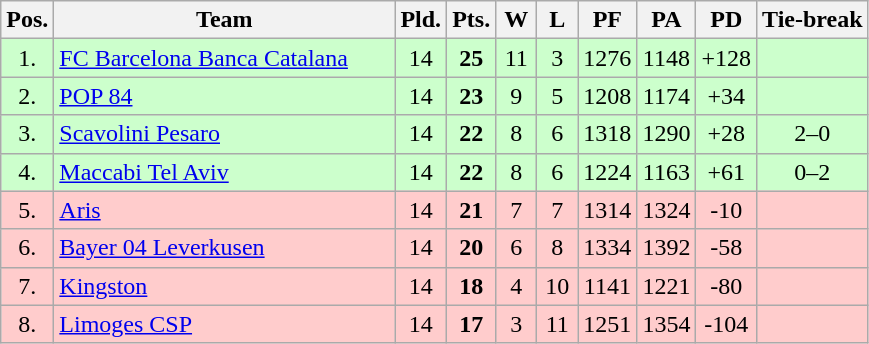<table class="wikitable" style="text-align:center">
<tr>
<th width=15>Pos.</th>
<th width=220>Team</th>
<th width=20>Pld.</th>
<th width=20>Pts.</th>
<th width=20>W</th>
<th width=20>L</th>
<th width=20>PF</th>
<th width=20>PA</th>
<th width=20>PD</th>
<th>Tie-break</th>
</tr>
<tr style="background: #ccffcc;">
<td>1.</td>
<td align=left> <a href='#'>FC Barcelona Banca Catalana</a></td>
<td>14</td>
<td><strong>25</strong></td>
<td>11</td>
<td>3</td>
<td>1276</td>
<td>1148</td>
<td>+128</td>
<td></td>
</tr>
<tr style="background: #ccffcc;">
<td>2.</td>
<td align=left> <a href='#'>POP 84</a></td>
<td>14</td>
<td><strong>23</strong></td>
<td>9</td>
<td>5</td>
<td>1208</td>
<td>1174</td>
<td>+34</td>
<td></td>
</tr>
<tr style="background: #ccffcc;">
<td>3.</td>
<td align=left> <a href='#'>Scavolini Pesaro</a></td>
<td>14</td>
<td><strong>22</strong></td>
<td>8</td>
<td>6</td>
<td>1318</td>
<td>1290</td>
<td>+28</td>
<td>2–0</td>
</tr>
<tr style="background: #ccffcc;">
<td>4.</td>
<td align=left> <a href='#'>Maccabi Tel Aviv</a></td>
<td>14</td>
<td><strong>22</strong></td>
<td>8</td>
<td>6</td>
<td>1224</td>
<td>1163</td>
<td>+61</td>
<td>0–2</td>
</tr>
<tr style="background:#ffcccc;">
<td>5.</td>
<td align=left> <a href='#'>Aris</a></td>
<td>14</td>
<td><strong>21</strong></td>
<td>7</td>
<td>7</td>
<td>1314</td>
<td>1324</td>
<td>-10</td>
<td></td>
</tr>
<tr style="background:#ffcccc;">
<td>6.</td>
<td align=left> <a href='#'>Bayer 04 Leverkusen</a></td>
<td>14</td>
<td><strong>20</strong></td>
<td>6</td>
<td>8</td>
<td>1334</td>
<td>1392</td>
<td>-58</td>
<td></td>
</tr>
<tr style="background:#ffcccc;">
<td>7.</td>
<td align=left> <a href='#'>Kingston</a></td>
<td>14</td>
<td><strong>18</strong></td>
<td>4</td>
<td>10</td>
<td>1141</td>
<td>1221</td>
<td>-80</td>
<td></td>
</tr>
<tr style="background:#ffcccc;">
<td>8.</td>
<td align=left> <a href='#'>Limoges CSP</a></td>
<td>14</td>
<td><strong>17</strong></td>
<td>3</td>
<td>11</td>
<td>1251</td>
<td>1354</td>
<td>-104</td>
<td></td>
</tr>
</table>
